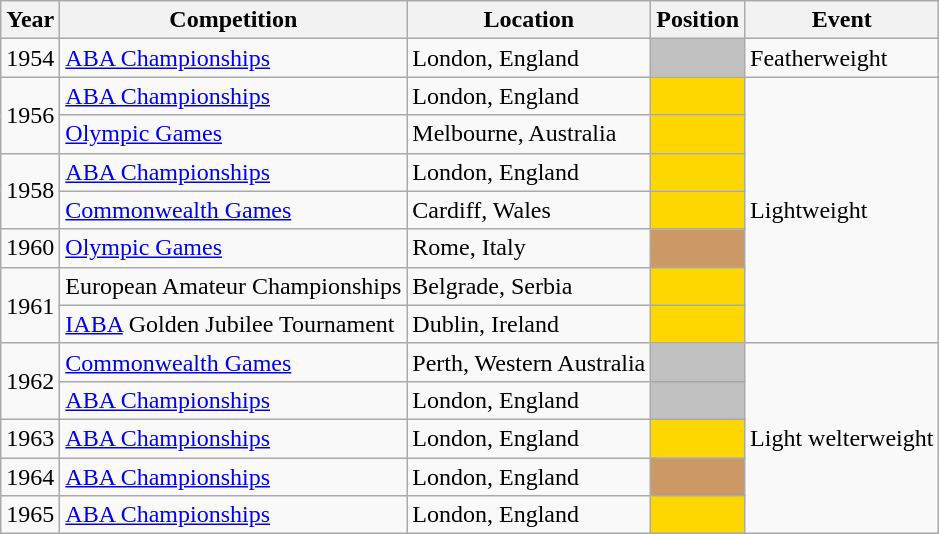<table class="wikitable">
<tr>
<th>Year</th>
<th>Competition</th>
<th>Location</th>
<th>Position</th>
<th>Event</th>
</tr>
<tr>
<td>1954</td>
<td><a href='#'>ABA Championships</a></td>
<td>London, England</td>
<td bgcolor=silver></td>
<td>Featherweight</td>
</tr>
<tr>
<td rowspan="2">1956</td>
<td><a href='#'>ABA Championships</a></td>
<td>London, England</td>
<td bgcolor=gold></td>
<td rowspan="7">Lightweight</td>
</tr>
<tr>
<td><a href='#'>Olympic Games</a></td>
<td>Melbourne, Australia</td>
<td bgcolor=gold></td>
</tr>
<tr>
<td rowspan="2">1958</td>
<td><a href='#'>ABA Championships</a></td>
<td>London, England</td>
<td bgcolor=gold></td>
</tr>
<tr>
<td><a href='#'>Commonwealth Games</a></td>
<td>Cardiff, Wales</td>
<td bgcolor=gold></td>
</tr>
<tr>
<td>1960</td>
<td><a href='#'>Olympic Games</a></td>
<td>Rome, Italy</td>
<td bgcolor=cc9966></td>
</tr>
<tr>
<td rowspan=2">1961</td>
<td>European Amateur Championships</td>
<td>Belgrade, Serbia</td>
<td bgcolor=gold></td>
</tr>
<tr>
<td><a href='#'>IABA</a> Golden Jubilee Tournament</td>
<td>Dublin, Ireland</td>
<td bgcolor=gold></td>
</tr>
<tr>
<td rowspan="2">1962</td>
<td><a href='#'>Commonwealth Games</a></td>
<td>Perth, Western Australia</td>
<td bgcolor=silver></td>
<td rowspan="5">Light welterweight</td>
</tr>
<tr>
<td><a href='#'>ABA Championships</a></td>
<td>London, England</td>
<td bgcolor=silver></td>
</tr>
<tr>
<td>1963</td>
<td><a href='#'>ABA Championships</a></td>
<td>London, England</td>
<td bgcolor=gold></td>
</tr>
<tr>
<td>1964</td>
<td><a href='#'>ABA Championships</a></td>
<td>London, England</td>
<td bgcolor=cc9966></td>
</tr>
<tr>
<td>1965</td>
<td><a href='#'>ABA Championships</a></td>
<td>London, England</td>
<td bgcolor=gold></td>
</tr>
</table>
